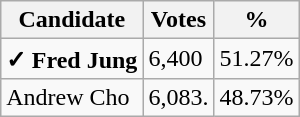<table class="wikitable">
<tr>
<th>Candidate</th>
<th>Votes</th>
<th>%</th>
</tr>
<tr>
<td><strong>✓ Fred Jung</strong></td>
<td>6,400</td>
<td>51.27%</td>
</tr>
<tr>
<td>Andrew Cho</td>
<td>6,083.</td>
<td>48.73%</td>
</tr>
</table>
